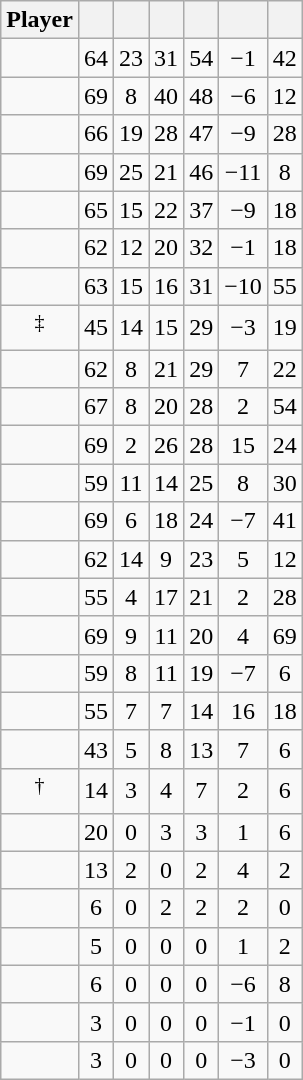<table class="wikitable sortable" style="text-align:center;">
<tr>
<th>Player</th>
<th></th>
<th></th>
<th></th>
<th></th>
<th data-sort-type="number"></th>
<th></th>
</tr>
<tr>
<td></td>
<td>64</td>
<td>23</td>
<td>31</td>
<td>54</td>
<td>−1</td>
<td>42</td>
</tr>
<tr>
<td></td>
<td>69</td>
<td>8</td>
<td>40</td>
<td>48</td>
<td>−6</td>
<td>12</td>
</tr>
<tr>
<td></td>
<td>66</td>
<td>19</td>
<td>28</td>
<td>47</td>
<td>−9</td>
<td>28</td>
</tr>
<tr>
<td></td>
<td>69</td>
<td>25</td>
<td>21</td>
<td>46</td>
<td>−11</td>
<td>8</td>
</tr>
<tr>
<td></td>
<td>65</td>
<td>15</td>
<td>22</td>
<td>37</td>
<td>−9</td>
<td>18</td>
</tr>
<tr>
<td></td>
<td>62</td>
<td>12</td>
<td>20</td>
<td>32</td>
<td>−1</td>
<td>18</td>
</tr>
<tr>
<td></td>
<td>63</td>
<td>15</td>
<td>16</td>
<td>31</td>
<td>−10</td>
<td>55</td>
</tr>
<tr>
<td><sup>‡</sup></td>
<td>45</td>
<td>14</td>
<td>15</td>
<td>29</td>
<td>−3</td>
<td>19</td>
</tr>
<tr>
<td></td>
<td>62</td>
<td>8</td>
<td>21</td>
<td>29</td>
<td>7</td>
<td>22</td>
</tr>
<tr>
<td></td>
<td>67</td>
<td>8</td>
<td>20</td>
<td>28</td>
<td>2</td>
<td>54</td>
</tr>
<tr>
<td></td>
<td>69</td>
<td>2</td>
<td>26</td>
<td>28</td>
<td>15</td>
<td>24</td>
</tr>
<tr>
<td></td>
<td>59</td>
<td>11</td>
<td>14</td>
<td>25</td>
<td>8</td>
<td>30</td>
</tr>
<tr>
<td></td>
<td>69</td>
<td>6</td>
<td>18</td>
<td>24</td>
<td>−7</td>
<td>41</td>
</tr>
<tr>
<td></td>
<td>62</td>
<td>14</td>
<td>9</td>
<td>23</td>
<td>5</td>
<td>12</td>
</tr>
<tr>
<td></td>
<td>55</td>
<td>4</td>
<td>17</td>
<td>21</td>
<td>2</td>
<td>28</td>
</tr>
<tr>
<td></td>
<td>69</td>
<td>9</td>
<td>11</td>
<td>20</td>
<td>4</td>
<td>69</td>
</tr>
<tr>
<td></td>
<td>59</td>
<td>8</td>
<td>11</td>
<td>19</td>
<td>−7</td>
<td>6</td>
</tr>
<tr>
<td></td>
<td>55</td>
<td>7</td>
<td>7</td>
<td>14</td>
<td>16</td>
<td>18</td>
</tr>
<tr>
<td></td>
<td>43</td>
<td>5</td>
<td>8</td>
<td>13</td>
<td>7</td>
<td>6</td>
</tr>
<tr>
<td><sup>†</sup></td>
<td>14</td>
<td>3</td>
<td>4</td>
<td>7</td>
<td>2</td>
<td>6</td>
</tr>
<tr>
<td></td>
<td>20</td>
<td>0</td>
<td>3</td>
<td>3</td>
<td>1</td>
<td>6</td>
</tr>
<tr>
<td></td>
<td>13</td>
<td>2</td>
<td>0</td>
<td>2</td>
<td>4</td>
<td>2</td>
</tr>
<tr>
<td></td>
<td>6</td>
<td>0</td>
<td>2</td>
<td>2</td>
<td>2</td>
<td>0</td>
</tr>
<tr>
<td></td>
<td>5</td>
<td>0</td>
<td>0</td>
<td>0</td>
<td>1</td>
<td>2</td>
</tr>
<tr>
<td></td>
<td>6</td>
<td>0</td>
<td>0</td>
<td>0</td>
<td>−6</td>
<td>8</td>
</tr>
<tr>
<td></td>
<td>3</td>
<td>0</td>
<td>0</td>
<td>0</td>
<td>−1</td>
<td>0</td>
</tr>
<tr>
<td></td>
<td>3</td>
<td>0</td>
<td>0</td>
<td>0</td>
<td>−3</td>
<td>0</td>
</tr>
</table>
